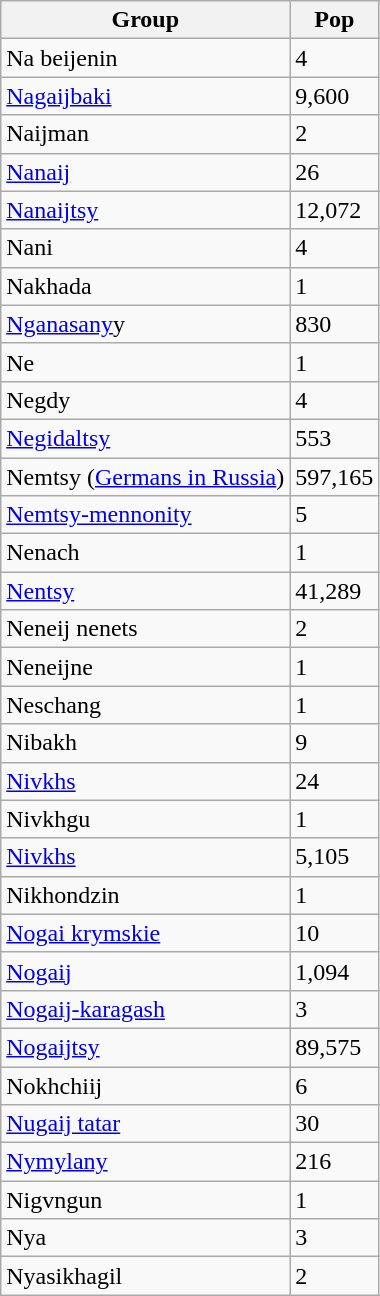<table class = "wikitable sortable">
<tr>
<th>Group</th>
<th>Pop</th>
</tr>
<tr>
<td>Na beijenin</td>
<td>4</td>
</tr>
<tr>
<td><a href='#'>Nagaijbaki</a></td>
<td>9,600</td>
</tr>
<tr>
<td>Naijman</td>
<td>2</td>
</tr>
<tr>
<td><a href='#'>Nanaij</a></td>
<td>26</td>
</tr>
<tr>
<td><a href='#'>Nanaijtsy</a></td>
<td>12,072</td>
</tr>
<tr>
<td>Nani</td>
<td>4</td>
</tr>
<tr>
<td>Nakhada</td>
<td>1</td>
</tr>
<tr>
<td><a href='#'>Nganasany</a>y</td>
<td>830</td>
</tr>
<tr>
<td>Ne</td>
<td>1</td>
</tr>
<tr>
<td>Negdy</td>
<td>4</td>
</tr>
<tr>
<td><a href='#'>Negidaltsy</a></td>
<td>553</td>
</tr>
<tr>
<td>Nemtsy (<a href='#'>Germans in Russia</a>)</td>
<td>597,165</td>
</tr>
<tr>
<td><a href='#'>Nemtsy-mennonity</a></td>
<td>5</td>
</tr>
<tr>
<td>Nenach</td>
<td>1</td>
</tr>
<tr>
<td><a href='#'>Nentsy</a></td>
<td>41,289</td>
</tr>
<tr>
<td>Neneij nenets</td>
<td>2</td>
</tr>
<tr>
<td>Neneijne</td>
<td>1</td>
</tr>
<tr>
<td>Neschang</td>
<td>1</td>
</tr>
<tr>
<td>Nibakh</td>
<td>9</td>
</tr>
<tr>
<td><a href='#'>Nivkhs</a></td>
<td>24</td>
</tr>
<tr>
<td>Nivkhgu</td>
<td>1</td>
</tr>
<tr>
<td><a href='#'>Nivkhs</a></td>
<td>5,105</td>
</tr>
<tr>
<td>Nikhondzin</td>
<td>1</td>
</tr>
<tr>
<td><a href='#'>Nogai krymskie</a></td>
<td>10</td>
</tr>
<tr>
<td><a href='#'>Nogaij</a></td>
<td>1,094</td>
</tr>
<tr>
<td><a href='#'>Nogaij-karagash</a></td>
<td>3</td>
</tr>
<tr>
<td><a href='#'>Nogaijtsy</a></td>
<td>89,575</td>
</tr>
<tr>
<td>Nokhchiij</td>
<td>6</td>
</tr>
<tr>
<td><a href='#'>Nugaij tatar</a></td>
<td>30</td>
</tr>
<tr>
<td><a href='#'>Nymylany</a></td>
<td>216</td>
</tr>
<tr>
<td>Nigvngun</td>
<td>1</td>
</tr>
<tr>
<td>Nya</td>
<td>3</td>
</tr>
<tr>
<td>Nyasikhagil</td>
<td>2</td>
</tr>
</table>
